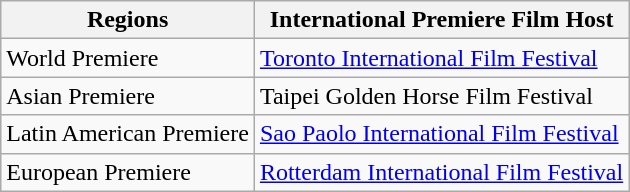<table class="wikitable">
<tr>
<th>Regions</th>
<th>International Premiere Film Host</th>
</tr>
<tr>
<td>World Premiere</td>
<td><a href='#'>Toronto International Film Festival</a></td>
</tr>
<tr>
<td>Asian Premiere</td>
<td>Taipei Golden Horse Film Festival</td>
</tr>
<tr>
<td>Latin American Premiere</td>
<td><a href='#'>Sao Paolo International Film Festival</a></td>
</tr>
<tr>
<td>European Premiere</td>
<td><a href='#'>Rotterdam International Film Festival</a></td>
</tr>
</table>
